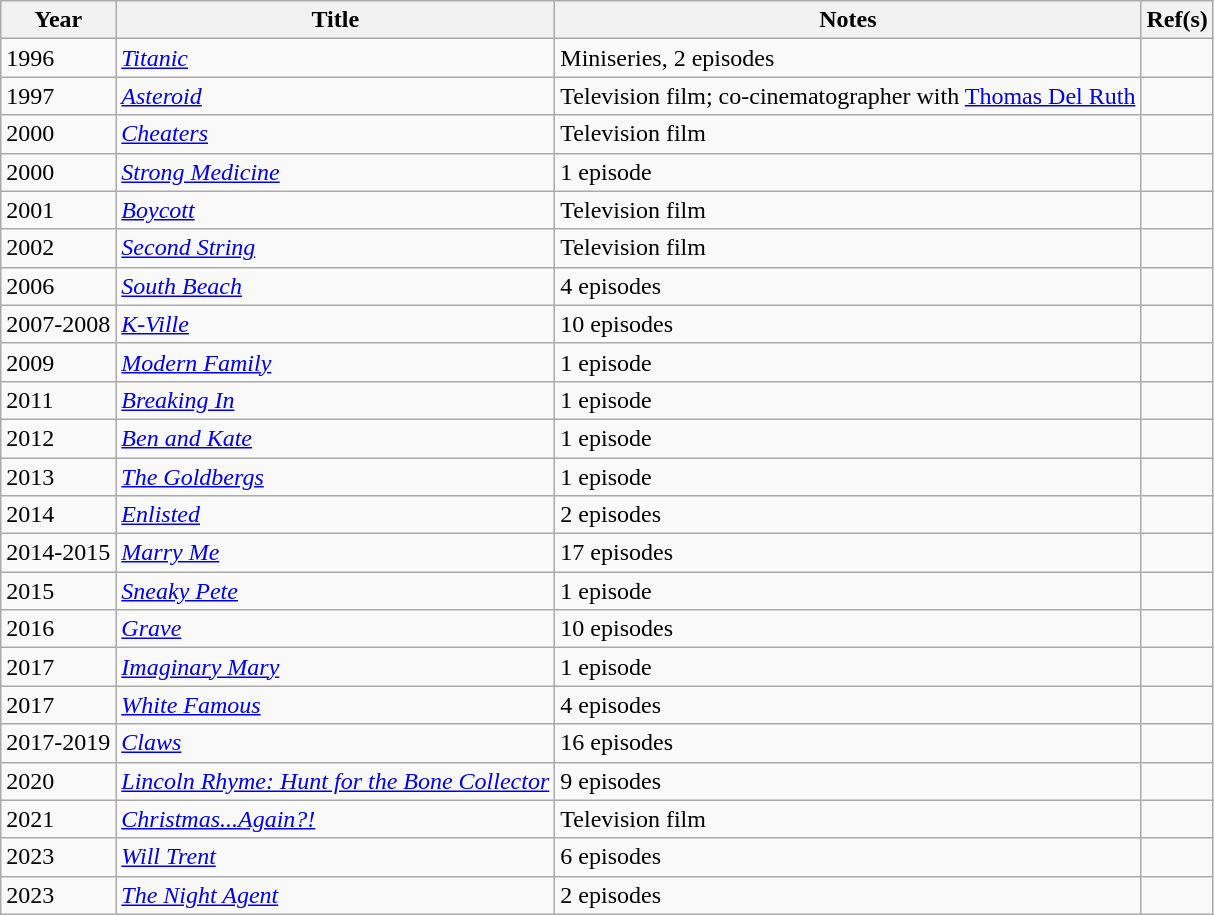<table class="wikitable">
<tr>
<th>Year</th>
<th>Title</th>
<th>Notes</th>
<th>Ref(s)</th>
</tr>
<tr>
<td>1996</td>
<td><em><a href='#'>Titanic</a></em></td>
<td>Miniseries, 2 episodes</td>
<td></td>
</tr>
<tr>
<td>1997</td>
<td><em><a href='#'>Asteroid</a></em></td>
<td>Television film; co-cinematographer with <a href='#'>Thomas Del Ruth</a></td>
<td></td>
</tr>
<tr>
<td>2000</td>
<td><em><a href='#'>Cheaters</a></em></td>
<td>Television film</td>
<td></td>
</tr>
<tr>
<td>2000</td>
<td><em><a href='#'>Strong Medicine</a></em></td>
<td>1 episode</td>
<td></td>
</tr>
<tr>
<td>2001</td>
<td><em><a href='#'>Boycott</a></em></td>
<td>Television film</td>
<td></td>
</tr>
<tr>
<td>2002</td>
<td><em><a href='#'>Second String</a></em></td>
<td>Television film</td>
<td></td>
</tr>
<tr>
<td>2006</td>
<td><em><a href='#'>South Beach</a></em></td>
<td>4 episodes</td>
<td></td>
</tr>
<tr>
<td>2007-2008</td>
<td><em><a href='#'>K-Ville</a></em></td>
<td>10 episodes</td>
<td></td>
</tr>
<tr>
<td>2009</td>
<td><em><a href='#'>Modern Family</a></em></td>
<td>1 episode</td>
<td></td>
</tr>
<tr>
<td>2011</td>
<td><em><a href='#'>Breaking In</a></em></td>
<td>1 episode</td>
<td></td>
</tr>
<tr>
<td>2012</td>
<td><em><a href='#'>Ben and Kate</a></em></td>
<td>1 episode</td>
<td></td>
</tr>
<tr>
<td>2013</td>
<td><em><a href='#'>The Goldbergs</a></em></td>
<td>1 episode</td>
<td></td>
</tr>
<tr>
<td>2014</td>
<td><em><a href='#'>Enlisted</a></em></td>
<td>2 episodes</td>
<td></td>
</tr>
<tr>
<td>2014-2015</td>
<td><em><a href='#'>Marry Me</a></em></td>
<td>17 episodes</td>
<td></td>
</tr>
<tr>
<td>2015</td>
<td><em><a href='#'>Sneaky Pete</a></em></td>
<td>1 episode</td>
<td></td>
</tr>
<tr>
<td>2016</td>
<td><em><a href='#'>Grave</a></em></td>
<td>10 episodes</td>
<td></td>
</tr>
<tr>
<td>2017</td>
<td><em><a href='#'>Imaginary Mary</a></em></td>
<td>1 episode</td>
<td></td>
</tr>
<tr>
<td>2017</td>
<td><em><a href='#'>White Famous</a></em></td>
<td>4 episodes</td>
<td></td>
</tr>
<tr>
<td>2017-2019</td>
<td><em><a href='#'>Claws</a></em></td>
<td>16 episodes</td>
<td></td>
</tr>
<tr>
<td>2020</td>
<td><em><a href='#'>Lincoln Rhyme: Hunt for the Bone Collector</a></em></td>
<td>9 episodes</td>
<td></td>
</tr>
<tr>
<td>2021</td>
<td><em><a href='#'>Christmas...Again?!</a></em></td>
<td>Television film</td>
<td></td>
</tr>
<tr>
<td>2023</td>
<td><em><a href='#'>Will Trent</a></em></td>
<td>6 episodes</td>
<td></td>
</tr>
<tr>
<td>2023</td>
<td><em><a href='#'>The Night Agent</a></em></td>
<td>2 episodes</td>
<td></td>
</tr>
</table>
